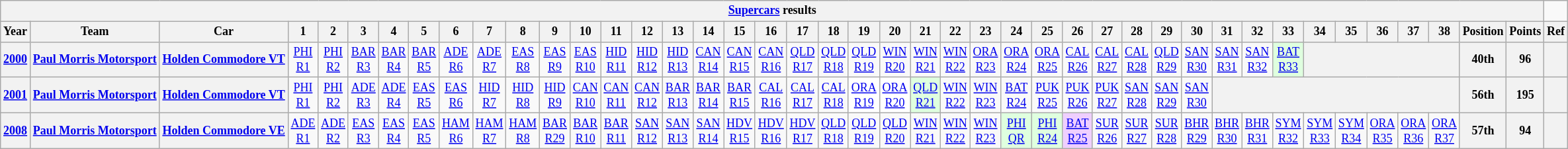<table class="wikitable" style="text-align:center; font-size:75%">
<tr>
<th colspan=43><a href='#'>Supercars</a> results</th>
</tr>
<tr>
<th>Year</th>
<th>Team</th>
<th>Car</th>
<th>1</th>
<th>2</th>
<th>3</th>
<th>4</th>
<th>5</th>
<th>6</th>
<th>7</th>
<th>8</th>
<th>9</th>
<th>10</th>
<th>11</th>
<th>12</th>
<th>13</th>
<th>14</th>
<th>15</th>
<th>16</th>
<th>17</th>
<th>18</th>
<th>19</th>
<th>20</th>
<th>21</th>
<th>22</th>
<th>23</th>
<th>24</th>
<th>25</th>
<th>26</th>
<th>27</th>
<th>28</th>
<th>29</th>
<th>30</th>
<th>31</th>
<th>32</th>
<th>33</th>
<th>34</th>
<th>35</th>
<th>36</th>
<th>37</th>
<th>38</th>
<th>Position</th>
<th>Points</th>
<th>Ref</th>
</tr>
<tr>
<th><a href='#'>2000</a></th>
<th nowrap><a href='#'>Paul Morris Motorsport</a></th>
<th nowrap><a href='#'>Holden Commodore VT</a></th>
<td><a href='#'>PHI <br> R1</a></td>
<td><a href='#'>PHI <br> R2</a></td>
<td><a href='#'>BAR <br> R3</a></td>
<td><a href='#'>BAR <br> R4</a></td>
<td><a href='#'>BAR <br> R5</a></td>
<td><a href='#'>ADE <br> R6</a></td>
<td><a href='#'>ADE <br> R7</a></td>
<td><a href='#'>EAS <br> R8</a></td>
<td><a href='#'>EAS <br> R9</a></td>
<td><a href='#'>EAS <br> R10</a></td>
<td><a href='#'>HID <br> R11</a></td>
<td><a href='#'>HID <br> R12</a></td>
<td><a href='#'>HID <br> R13</a></td>
<td><a href='#'>CAN <br> R14</a></td>
<td><a href='#'>CAN <br> R15</a></td>
<td><a href='#'>CAN <br> R16</a></td>
<td><a href='#'>QLD <br> R17</a></td>
<td><a href='#'>QLD <br> R18</a></td>
<td><a href='#'>QLD <br> R19</a></td>
<td><a href='#'>WIN <br> R20</a></td>
<td><a href='#'>WIN <br> R21</a></td>
<td><a href='#'>WIN <br> R22</a></td>
<td><a href='#'>ORA <br> R23</a></td>
<td><a href='#'>ORA <br> R24</a></td>
<td><a href='#'>ORA <br> R25</a></td>
<td><a href='#'>CAL <br> R26</a></td>
<td><a href='#'>CAL <br> R27</a></td>
<td><a href='#'>CAL <br> R28</a></td>
<td><a href='#'>QLD <br> R29</a></td>
<td><a href='#'>SAN <br> R30</a></td>
<td><a href='#'>SAN <br> R31</a></td>
<td><a href='#'>SAN <br> R32</a></td>
<td style="background:#DFFFDF;"><a href='#'>BAT <br> R33</a><br></td>
<th colspan=5></th>
<th>40th</th>
<th>96</th>
<th></th>
</tr>
<tr>
<th><a href='#'>2001</a></th>
<th nowrap><a href='#'>Paul Morris Motorsport</a></th>
<th nowrap><a href='#'>Holden Commodore VT</a></th>
<td><a href='#'>PHI <br> R1</a></td>
<td><a href='#'>PHI <br> R2</a></td>
<td><a href='#'>ADE <br> R3</a></td>
<td><a href='#'>ADE <br> R4</a></td>
<td><a href='#'>EAS <br> R5</a></td>
<td><a href='#'>EAS <br> R6</a></td>
<td><a href='#'>HID <br> R7</a></td>
<td><a href='#'>HID <br> R8</a></td>
<td><a href='#'>HID <br> R9</a></td>
<td><a href='#'>CAN <br> R10</a></td>
<td><a href='#'>CAN <br> R11</a></td>
<td><a href='#'>CAN <br> R12</a></td>
<td><a href='#'>BAR <br> R13</a></td>
<td><a href='#'>BAR <br> R14</a></td>
<td><a href='#'>BAR <br> R15</a></td>
<td><a href='#'>CAL <br> R16</a></td>
<td><a href='#'>CAL <br> R17</a></td>
<td><a href='#'>CAL <br> R18</a></td>
<td style="background:#FFFFFF;"><a href='#'>ORA <br> R19</a><br></td>
<td style="background:#FFFFFF;"><a href='#'>ORA <br> R20</a><br></td>
<td style="background:#DFFFDF;"><a href='#'>QLD <br> R21</a><br></td>
<td><a href='#'>WIN <br> R22</a></td>
<td><a href='#'>WIN <br> R23</a></td>
<td><a href='#'>BAT <br> R24</a></td>
<td><a href='#'>PUK <br> R25</a></td>
<td><a href='#'>PUK <br> R26</a></td>
<td><a href='#'>PUK <br> R27</a></td>
<td><a href='#'>SAN <br> R28</a></td>
<td><a href='#'>SAN <br> R29</a></td>
<td><a href='#'>SAN <br> R30</a></td>
<th colspan=8></th>
<th>56th</th>
<th>195</th>
<th></th>
</tr>
<tr>
<th><a href='#'>2008</a></th>
<th nowrap><a href='#'>Paul Morris Motorsport</a></th>
<th nowrap><a href='#'>Holden Commodore VE</a></th>
<td><a href='#'>ADE<br>R1</a></td>
<td><a href='#'>ADE<br>R2</a></td>
<td><a href='#'>EAS<br>R3</a></td>
<td><a href='#'>EAS<br>R4</a></td>
<td><a href='#'>EAS<br>R5</a></td>
<td><a href='#'>HAM<br>R6</a></td>
<td><a href='#'>HAM<br>R7</a></td>
<td><a href='#'>HAM<br>R8</a></td>
<td><a href='#'>BAR<br>R29</a></td>
<td><a href='#'>BAR<br>R10</a></td>
<td><a href='#'>BAR<br>R11</a></td>
<td><a href='#'>SAN<br>R12</a></td>
<td><a href='#'>SAN<br>R13</a></td>
<td><a href='#'>SAN<br>R14</a></td>
<td><a href='#'>HDV<br>R15</a></td>
<td><a href='#'>HDV<br>R16</a></td>
<td><a href='#'>HDV<br>R17</a></td>
<td><a href='#'>QLD<br>R18</a></td>
<td><a href='#'>QLD<br>R19</a></td>
<td><a href='#'>QLD<br>R20</a></td>
<td><a href='#'>WIN<br>R21</a></td>
<td><a href='#'>WIN<br>R22</a></td>
<td><a href='#'>WIN<br>R23</a></td>
<td style="background:#DFFFDF;"><a href='#'>PHI<br>QR</a><br></td>
<td style="background:#DFFFDF;"><a href='#'>PHI<br>R24</a><br></td>
<td style="background:#EFCFFF;"><a href='#'>BAT<br>R25</a><br></td>
<td><a href='#'>SUR<br>R26</a></td>
<td><a href='#'>SUR<br>R27</a></td>
<td><a href='#'>SUR<br>R28</a></td>
<td><a href='#'>BHR<br>R29</a></td>
<td><a href='#'>BHR<br>R30</a></td>
<td><a href='#'>BHR<br>R31</a></td>
<td><a href='#'>SYM<br>R32</a></td>
<td><a href='#'>SYM<br>R33</a></td>
<td><a href='#'>SYM<br>R34</a></td>
<td><a href='#'>ORA<br>R35</a></td>
<td><a href='#'>ORA<br>R36</a></td>
<td><a href='#'>ORA<br>R37</a></td>
<th>57th</th>
<th>94</th>
<th></th>
</tr>
</table>
